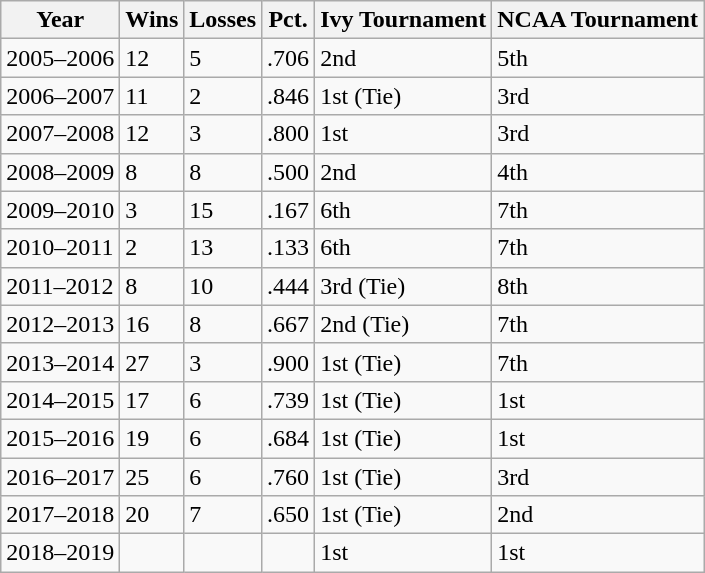<table class="wikitable">
<tr>
<th>Year</th>
<th>Wins</th>
<th>Losses</th>
<th>Pct.</th>
<th>Ivy Tournament</th>
<th>NCAA Tournament</th>
</tr>
<tr>
<td>2005–2006</td>
<td>12</td>
<td>5</td>
<td>.706</td>
<td>2nd</td>
<td>5th</td>
</tr>
<tr>
<td>2006–2007</td>
<td>11</td>
<td>2</td>
<td>.846</td>
<td>1st (Tie)</td>
<td>3rd</td>
</tr>
<tr>
<td>2007–2008</td>
<td>12</td>
<td>3</td>
<td>.800</td>
<td>1st</td>
<td>3rd</td>
</tr>
<tr>
<td>2008–2009</td>
<td>8</td>
<td>8</td>
<td>.500</td>
<td>2nd</td>
<td>4th</td>
</tr>
<tr>
<td>2009–2010</td>
<td>3</td>
<td>15</td>
<td>.167</td>
<td>6th</td>
<td>7th</td>
</tr>
<tr>
<td>2010–2011</td>
<td>2</td>
<td>13</td>
<td>.133</td>
<td>6th</td>
<td>7th</td>
</tr>
<tr>
<td>2011–2012</td>
<td>8</td>
<td>10</td>
<td>.444</td>
<td>3rd (Tie)</td>
<td>8th</td>
</tr>
<tr>
<td>2012–2013</td>
<td>16</td>
<td>8</td>
<td>.667</td>
<td>2nd (Tie)</td>
<td>7th</td>
</tr>
<tr>
<td>2013–2014</td>
<td>27</td>
<td>3</td>
<td>.900</td>
<td>1st (Tie)</td>
<td>7th</td>
</tr>
<tr>
<td>2014–2015</td>
<td>17</td>
<td>6</td>
<td>.739</td>
<td>1st (Tie)</td>
<td>1st</td>
</tr>
<tr>
<td>2015–2016</td>
<td>19</td>
<td>6</td>
<td>.684</td>
<td>1st (Tie)</td>
<td>1st</td>
</tr>
<tr>
<td>2016–2017</td>
<td>25</td>
<td>6</td>
<td>.760</td>
<td>1st (Tie)</td>
<td>3rd</td>
</tr>
<tr>
<td>2017–2018</td>
<td>20</td>
<td>7</td>
<td>.650</td>
<td>1st (Tie)</td>
<td>2nd</td>
</tr>
<tr>
<td>2018–2019</td>
<td></td>
<td></td>
<td></td>
<td>1st</td>
<td>1st</td>
</tr>
</table>
